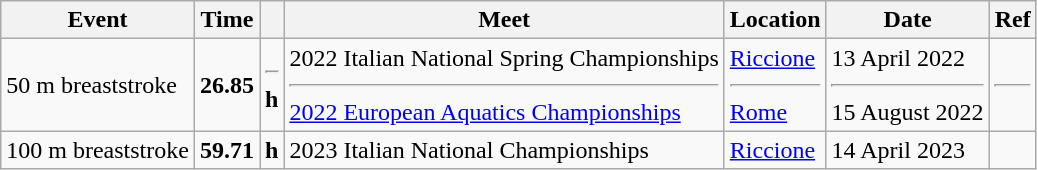<table class="wikitable">
<tr>
<th>Event</th>
<th>Time</th>
<th></th>
<th>Meet</th>
<th>Location</th>
<th>Date</th>
<th>Ref</th>
</tr>
<tr>
<td>50 m breaststroke</td>
<td style="text-align:center;"><strong>26.85</strong></td>
<td><hr><strong>h</strong></td>
<td>2022 Italian National Spring Championships<hr><a href='#'>2022 European Aquatics Championships</a></td>
<td><a href='#'>Riccione</a><hr><a href='#'>Rome</a></td>
<td>13 April 2022<hr>15 August 2022</td>
<td style="text-align:center;"><hr></td>
</tr>
<tr>
<td>100 m breaststroke</td>
<td style="text-align:center;"><strong>59.71</strong></td>
<td><strong>h</strong></td>
<td>2023 Italian National Championships</td>
<td><a href='#'>Riccione</a></td>
<td>14 April 2023</td>
<td style="text-align:center;"></td>
</tr>
</table>
